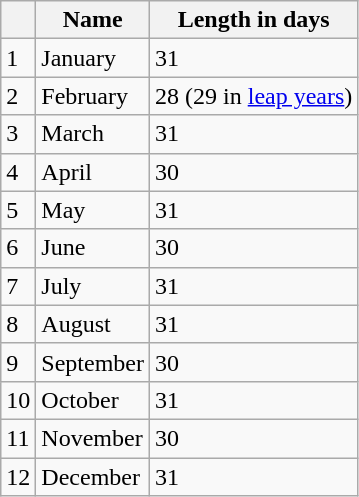<table class="wikitable">
<tr>
<th></th>
<th>Name</th>
<th>Length in days</th>
</tr>
<tr>
<td>1</td>
<td>January</td>
<td>31</td>
</tr>
<tr>
<td>2</td>
<td>February</td>
<td>28 (29 in <a href='#'>leap years</a>)</td>
</tr>
<tr>
<td>3</td>
<td>March</td>
<td>31</td>
</tr>
<tr>
<td>4</td>
<td>April</td>
<td>30</td>
</tr>
<tr>
<td>5</td>
<td>May</td>
<td>31</td>
</tr>
<tr>
<td>6</td>
<td>June</td>
<td>30</td>
</tr>
<tr>
<td>7</td>
<td>July</td>
<td>31</td>
</tr>
<tr>
<td>8</td>
<td>August</td>
<td>31</td>
</tr>
<tr>
<td>9</td>
<td>September</td>
<td>30</td>
</tr>
<tr>
<td>10</td>
<td>October</td>
<td>31</td>
</tr>
<tr>
<td>11</td>
<td>November</td>
<td>30</td>
</tr>
<tr>
<td>12</td>
<td>December</td>
<td>31</td>
</tr>
</table>
